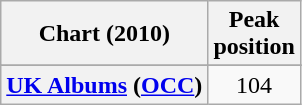<table class="wikitable sortable plainrowheaders" style="text-align:center">
<tr>
<th scope="col">Chart (2010)</th>
<th scope="col">Peak<br>position</th>
</tr>
<tr>
</tr>
<tr>
</tr>
<tr>
</tr>
<tr>
<th scope="row"><a href='#'>UK Albums</a> (<a href='#'>OCC</a>)</th>
<td>104</td>
</tr>
</table>
